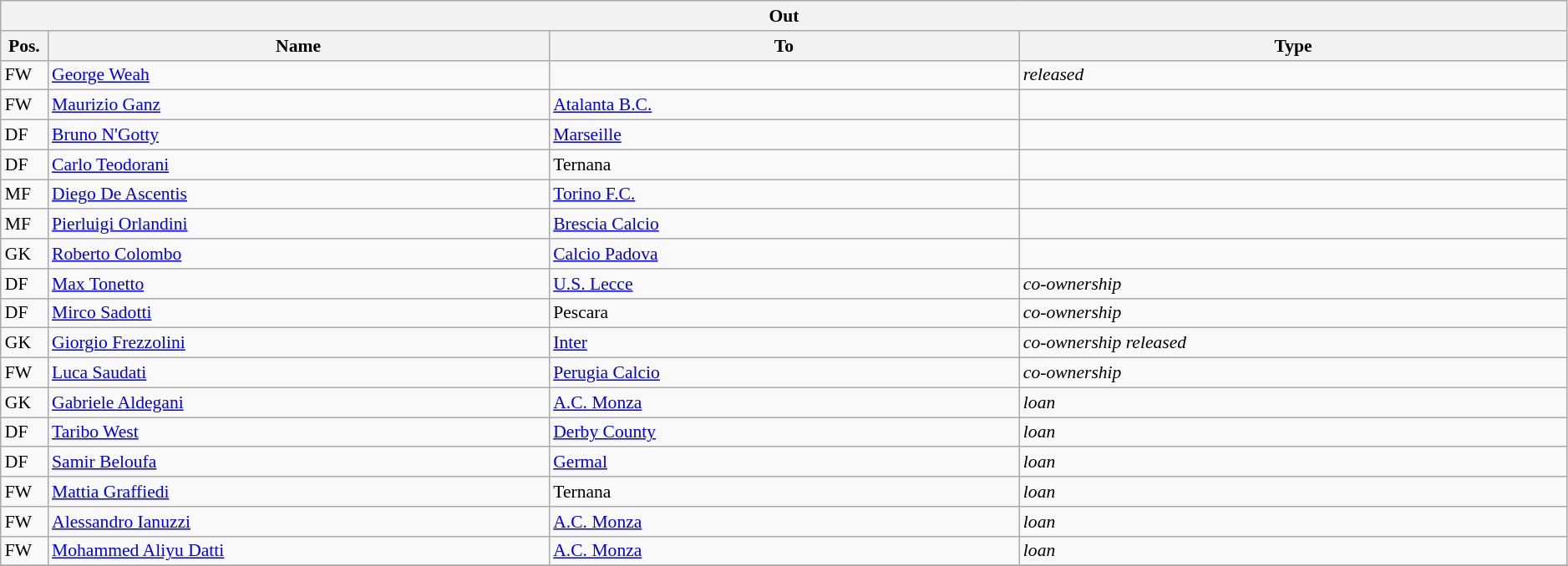<table class="wikitable" style="font-size:90%;width:99%;">
<tr>
<th colspan="4">Out</th>
</tr>
<tr>
<th width=3%>Pos.</th>
<th width=32%>Name</th>
<th width=30%>To</th>
<th width=35%>Type</th>
</tr>
<tr>
<td>FW</td>
<td><a href='#'>George Weah</a></td>
<td></td>
<td><em>released</em></td>
</tr>
<tr>
<td>FW</td>
<td><a href='#'>Maurizio Ganz</a></td>
<td><a href='#'>Atalanta B.C.</a></td>
<td></td>
</tr>
<tr>
<td>DF</td>
<td><a href='#'>Bruno N'Gotty</a></td>
<td><a href='#'>Marseille</a></td>
<td></td>
</tr>
<tr>
<td>DF</td>
<td><a href='#'>Carlo Teodorani</a></td>
<td>Ternana</td>
<td></td>
</tr>
<tr>
<td>MF</td>
<td><a href='#'>Diego De Ascentis</a></td>
<td><a href='#'>Torino F.C.</a></td>
<td></td>
</tr>
<tr>
<td>MF</td>
<td><a href='#'>Pierluigi Orlandini</a></td>
<td><a href='#'>Brescia Calcio</a></td>
<td></td>
</tr>
<tr>
<td>GK</td>
<td><a href='#'>Roberto Colombo</a></td>
<td><a href='#'>Calcio Padova</a></td>
<td></td>
</tr>
<tr>
<td>DF</td>
<td><a href='#'>Max Tonetto</a></td>
<td><a href='#'>U.S. Lecce</a></td>
<td><em>co-ownership</em></td>
</tr>
<tr>
<td>DF</td>
<td><a href='#'>Mirco Sadotti</a></td>
<td>Pescara</td>
<td><em>co-ownership</em></td>
</tr>
<tr>
<td>GK</td>
<td><a href='#'>Giorgio Frezzolini</a></td>
<td><a href='#'>Inter</a></td>
<td><em>co-ownership released</em></td>
</tr>
<tr>
<td>FW</td>
<td><a href='#'>Luca Saudati</a></td>
<td><a href='#'>Perugia Calcio</a></td>
<td><em>co-ownership</em></td>
</tr>
<tr>
<td>GK</td>
<td><a href='#'>Gabriele Aldegani</a></td>
<td><a href='#'>A.C. Monza</a></td>
<td><em>loan</em></td>
</tr>
<tr>
<td>DF</td>
<td><a href='#'>Taribo West</a></td>
<td><a href='#'>Derby County</a></td>
<td><em>loan</em></td>
</tr>
<tr>
<td>DF</td>
<td><a href='#'>Samir Beloufa</a></td>
<td><a href='#'>Germal</a></td>
<td><em>loan</em></td>
</tr>
<tr>
<td>FW</td>
<td><a href='#'>Mattia Graffiedi</a></td>
<td>Ternana</td>
<td><em>loan</em></td>
</tr>
<tr>
<td>FW</td>
<td><a href='#'>Alessandro Ianuzzi</a></td>
<td><a href='#'>A.C. Monza</a></td>
<td><em>loan</em></td>
</tr>
<tr>
<td>FW</td>
<td><a href='#'>Mohammed Aliyu Datti</a></td>
<td><a href='#'>A.C. Monza</a></td>
<td><em>loan</em></td>
</tr>
<tr>
</tr>
</table>
